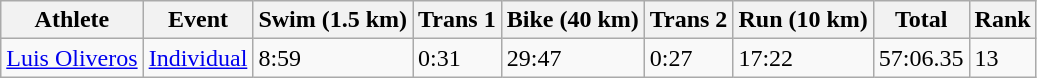<table class="wikitable" border="1">
<tr>
<th>Athlete</th>
<th>Event</th>
<th>Swim (1.5 km)</th>
<th>Trans 1</th>
<th>Bike (40 km)</th>
<th>Trans 2</th>
<th>Run (10 km)</th>
<th>Total</th>
<th>Rank</th>
</tr>
<tr>
<td><a href='#'>Luis Oliveros</a></td>
<td><a href='#'>Individual</a></td>
<td>8:59</td>
<td>0:31</td>
<td>29:47</td>
<td>0:27</td>
<td>17:22</td>
<td>57:06.35</td>
<td>13</td>
</tr>
</table>
